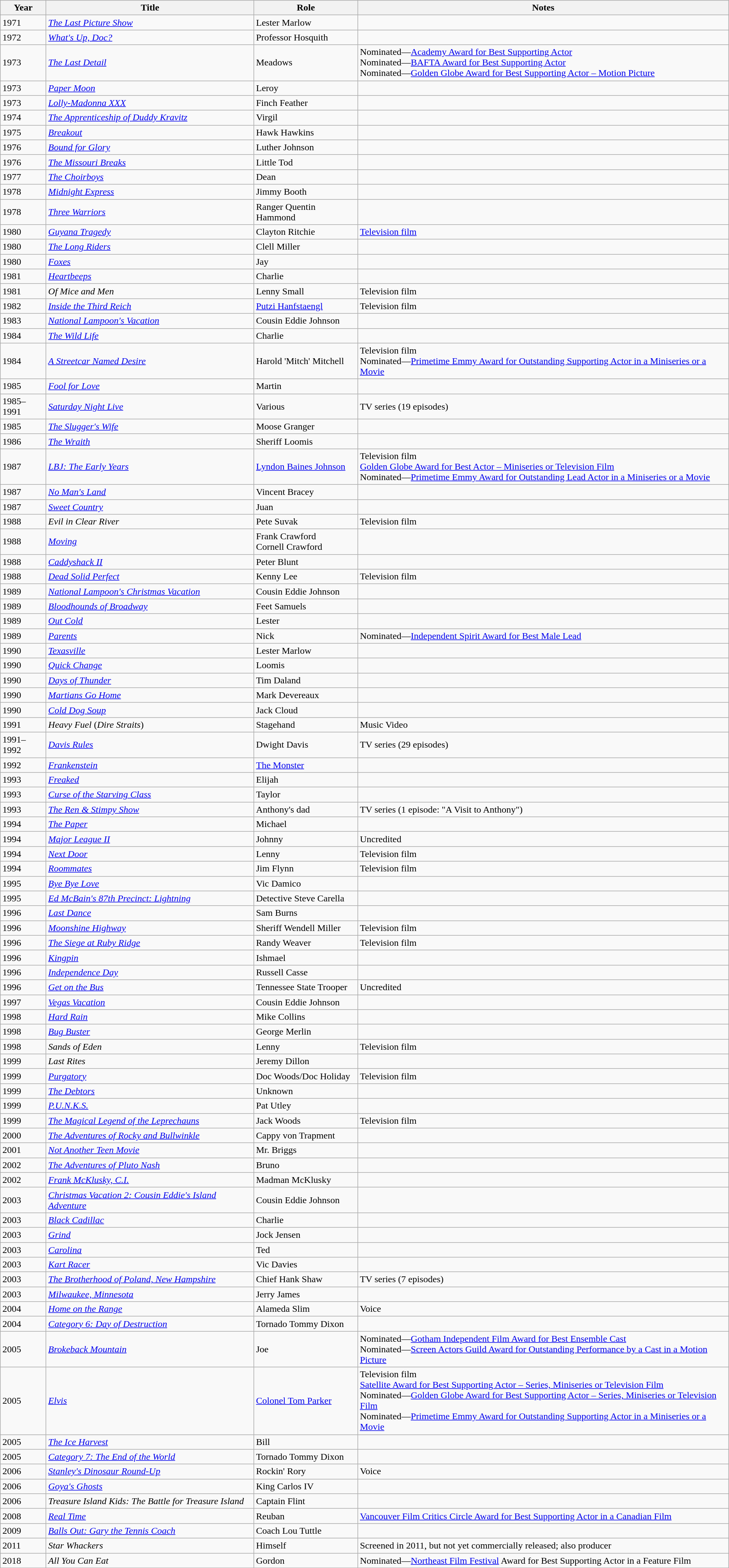<table class="wikitable">
<tr>
<th>Year</th>
<th>Title</th>
<th>Role</th>
<th>Notes</th>
</tr>
<tr>
<td>1971</td>
<td><em><a href='#'>The Last Picture Show</a></em></td>
<td>Lester Marlow</td>
<td></td>
</tr>
<tr>
<td>1972</td>
<td><em><a href='#'>What's Up, Doc?</a></em></td>
<td>Professor Hosquith</td>
<td></td>
</tr>
<tr>
<td>1973</td>
<td><em><a href='#'>The Last Detail</a></em></td>
<td>Meadows</td>
<td>Nominated—<a href='#'>Academy Award for Best Supporting Actor</a><br>Nominated—<a href='#'>BAFTA Award for Best Supporting Actor</a><br>Nominated—<a href='#'>Golden Globe Award for Best Supporting Actor – Motion Picture</a></td>
</tr>
<tr>
<td>1973</td>
<td><em><a href='#'>Paper Moon</a></em></td>
<td>Leroy</td>
<td></td>
</tr>
<tr>
<td>1973</td>
<td><em><a href='#'>Lolly-Madonna XXX</a></em></td>
<td>Finch Feather</td>
<td></td>
</tr>
<tr>
<td>1974</td>
<td><em><a href='#'>The Apprenticeship of Duddy Kravitz</a></em></td>
<td>Virgil</td>
<td></td>
</tr>
<tr>
<td>1975</td>
<td><em><a href='#'>Breakout</a></em></td>
<td>Hawk Hawkins</td>
<td></td>
</tr>
<tr>
<td>1976</td>
<td><em><a href='#'>Bound for Glory</a></em></td>
<td>Luther Johnson</td>
<td></td>
</tr>
<tr>
<td>1976</td>
<td><em><a href='#'>The Missouri Breaks</a></em></td>
<td>Little Tod</td>
<td></td>
</tr>
<tr>
<td>1977</td>
<td><em><a href='#'>The Choirboys</a></em></td>
<td>Dean</td>
<td></td>
</tr>
<tr>
<td>1978</td>
<td><em><a href='#'>Midnight Express</a></em></td>
<td>Jimmy Booth</td>
<td></td>
</tr>
<tr>
<td>1978</td>
<td><em><a href='#'>Three Warriors</a></em></td>
<td>Ranger Quentin Hammond</td>
<td></td>
</tr>
<tr>
<td>1980</td>
<td><em><a href='#'>Guyana Tragedy</a></em></td>
<td>Clayton Ritchie</td>
<td><a href='#'>Television film</a></td>
</tr>
<tr>
<td>1980</td>
<td><em><a href='#'>The Long Riders</a></em></td>
<td>Clell Miller</td>
<td></td>
</tr>
<tr>
<td>1980</td>
<td><em><a href='#'>Foxes</a></em></td>
<td>Jay</td>
<td></td>
</tr>
<tr>
<td>1981</td>
<td><em><a href='#'>Heartbeeps</a></em></td>
<td>Charlie</td>
<td></td>
</tr>
<tr>
<td>1981</td>
<td><em>Of Mice and Men</em></td>
<td>Lenny Small</td>
<td>Television film</td>
</tr>
<tr>
<td>1982</td>
<td><em><a href='#'>Inside the Third Reich</a></em></td>
<td><a href='#'>Putzi Hanfstaengl</a></td>
<td>Television film</td>
</tr>
<tr>
<td>1983</td>
<td><em><a href='#'>National Lampoon's Vacation</a></em></td>
<td>Cousin Eddie Johnson</td>
<td></td>
</tr>
<tr>
<td>1984</td>
<td><em><a href='#'>The Wild Life</a></em></td>
<td>Charlie</td>
<td></td>
</tr>
<tr>
<td>1984</td>
<td><em><a href='#'>A Streetcar Named Desire</a></em></td>
<td>Harold 'Mitch' Mitchell</td>
<td>Television film<br>Nominated—<a href='#'>Primetime Emmy Award for Outstanding Supporting Actor in a Miniseries or a Movie</a></td>
</tr>
<tr>
<td>1985</td>
<td><em><a href='#'>Fool for Love</a></em></td>
<td>Martin</td>
<td></td>
</tr>
<tr>
<td>1985–1991</td>
<td><em><a href='#'>Saturday Night Live</a></em></td>
<td>Various</td>
<td>TV series (19 episodes)</td>
</tr>
<tr>
<td>1985</td>
<td><em><a href='#'>The Slugger's Wife</a></em></td>
<td>Moose Granger</td>
<td></td>
</tr>
<tr>
<td>1986</td>
<td><em><a href='#'>The Wraith</a></em></td>
<td>Sheriff Loomis</td>
<td></td>
</tr>
<tr>
<td>1987</td>
<td><em><a href='#'>LBJ: The Early Years</a></em></td>
<td><a href='#'>Lyndon Baines Johnson</a></td>
<td>Television film<br><a href='#'>Golden Globe Award for Best Actor – Miniseries or Television Film</a><br>Nominated—<a href='#'>Primetime Emmy Award for Outstanding Lead Actor in a Miniseries or a Movie</a></td>
</tr>
<tr>
<td>1987</td>
<td><em><a href='#'>No Man's Land</a></em></td>
<td>Vincent Bracey</td>
<td></td>
</tr>
<tr>
<td>1987</td>
<td><em><a href='#'>Sweet Country</a></em></td>
<td>Juan</td>
<td></td>
</tr>
<tr>
<td>1988</td>
<td><em>Evil in Clear River</em></td>
<td>Pete Suvak</td>
<td>Television film</td>
</tr>
<tr>
<td>1988</td>
<td><em><a href='#'>Moving</a></em></td>
<td>Frank Crawford<br>Cornell Crawford</td>
<td></td>
</tr>
<tr>
<td>1988</td>
<td><em><a href='#'>Caddyshack II</a></em></td>
<td>Peter Blunt</td>
<td></td>
</tr>
<tr>
<td>1988</td>
<td><em><a href='#'>Dead Solid Perfect</a></em></td>
<td>Kenny Lee</td>
<td>Television film</td>
</tr>
<tr>
<td>1989</td>
<td><em><a href='#'>National Lampoon's Christmas Vacation</a></em></td>
<td>Cousin Eddie Johnson</td>
<td></td>
</tr>
<tr>
<td>1989</td>
<td><em><a href='#'>Bloodhounds of Broadway</a></em></td>
<td>Feet Samuels</td>
<td></td>
</tr>
<tr>
<td>1989</td>
<td><em><a href='#'>Out Cold</a></em></td>
<td>Lester</td>
<td></td>
</tr>
<tr>
<td>1989</td>
<td><em><a href='#'>Parents</a></em></td>
<td>Nick</td>
<td>Nominated—<a href='#'>Independent Spirit Award for Best Male Lead</a></td>
</tr>
<tr>
<td>1990</td>
<td><em><a href='#'>Texasville</a></em></td>
<td>Lester Marlow</td>
<td></td>
</tr>
<tr>
<td>1990</td>
<td><em><a href='#'>Quick Change</a></em></td>
<td>Loomis</td>
<td></td>
</tr>
<tr>
<td>1990</td>
<td><em><a href='#'>Days of Thunder</a></em></td>
<td>Tim Daland</td>
<td></td>
</tr>
<tr>
<td>1990</td>
<td><em><a href='#'>Martians Go Home</a></em></td>
<td>Mark Devereaux</td>
<td></td>
</tr>
<tr>
<td>1990</td>
<td><em><a href='#'>Cold Dog Soup</a></em></td>
<td>Jack Cloud</td>
<td></td>
</tr>
<tr>
<td>1991</td>
<td><em>Heavy Fuel</em> (<em>Dire Straits</em>)</td>
<td>Stagehand</td>
<td>Music Video</td>
</tr>
<tr>
<td>1991–1992</td>
<td><em><a href='#'>Davis Rules</a></em></td>
<td>Dwight Davis</td>
<td>TV series (29 episodes)</td>
</tr>
<tr>
<td>1992</td>
<td><em><a href='#'>Frankenstein</a></em></td>
<td><a href='#'>The Monster</a></td>
<td></td>
</tr>
<tr>
<td>1993</td>
<td><em><a href='#'>Freaked</a></em></td>
<td>Elijah</td>
<td></td>
</tr>
<tr>
<td>1993</td>
<td><em><a href='#'>Curse of the Starving Class</a></em></td>
<td>Taylor</td>
<td></td>
</tr>
<tr>
<td>1993</td>
<td><em><a href='#'>The Ren & Stimpy Show</a></em></td>
<td>Anthony's dad</td>
<td>TV series (1 episode: "A Visit to Anthony")</td>
</tr>
<tr>
<td>1994</td>
<td><em><a href='#'>The Paper</a></em></td>
<td>Michael</td>
<td></td>
</tr>
<tr>
<td>1994</td>
<td><em><a href='#'>Major League II</a></em></td>
<td>Johnny</td>
<td>Uncredited</td>
</tr>
<tr>
<td>1994</td>
<td><em><a href='#'>Next Door</a></em></td>
<td>Lenny</td>
<td>Television film</td>
</tr>
<tr>
<td>1994</td>
<td><em><a href='#'>Roommates</a></em></td>
<td>Jim Flynn</td>
<td>Television film</td>
</tr>
<tr>
<td>1995</td>
<td><em><a href='#'>Bye Bye Love</a></em></td>
<td>Vic Damico</td>
<td></td>
</tr>
<tr>
<td>1995</td>
<td><em><a href='#'>Ed McBain's 87th Precinct: Lightning</a></em></td>
<td>Detective Steve Carella</td>
<td></td>
</tr>
<tr>
<td>1996</td>
<td><em><a href='#'>Last Dance</a></em></td>
<td>Sam Burns</td>
<td></td>
</tr>
<tr>
<td>1996</td>
<td><em><a href='#'>Moonshine Highway</a></em></td>
<td>Sheriff Wendell Miller</td>
<td>Television film</td>
</tr>
<tr>
<td>1996</td>
<td><em><a href='#'>The Siege at Ruby Ridge</a></em></td>
<td>Randy Weaver</td>
<td>Television film</td>
</tr>
<tr>
<td>1996</td>
<td><em><a href='#'>Kingpin</a></em></td>
<td>Ishmael</td>
<td></td>
</tr>
<tr>
<td>1996</td>
<td><em><a href='#'>Independence Day</a></em></td>
<td>Russell Casse</td>
<td></td>
</tr>
<tr>
<td>1996</td>
<td><em><a href='#'>Get on the Bus</a></em></td>
<td>Tennessee State Trooper</td>
<td>Uncredited</td>
</tr>
<tr>
<td>1997</td>
<td><em><a href='#'>Vegas Vacation</a></em></td>
<td>Cousin Eddie Johnson</td>
<td></td>
</tr>
<tr>
<td>1998</td>
<td><em><a href='#'>Hard Rain</a></em></td>
<td>Mike Collins</td>
<td></td>
</tr>
<tr>
<td>1998</td>
<td><em><a href='#'>Bug Buster</a></em></td>
<td>George Merlin</td>
<td></td>
</tr>
<tr>
<td>1998</td>
<td><em>Sands of Eden</em></td>
<td>Lenny</td>
<td>Television film</td>
</tr>
<tr>
<td>1999</td>
<td><em>Last Rites</em></td>
<td>Jeremy Dillon</td>
<td></td>
</tr>
<tr>
<td>1999</td>
<td><em><a href='#'>Purgatory</a></em></td>
<td>Doc Woods/Doc Holiday</td>
<td>Television film</td>
</tr>
<tr>
<td>1999</td>
<td><em><a href='#'>The Debtors</a></em></td>
<td>Unknown</td>
<td></td>
</tr>
<tr>
<td>1999</td>
<td><em><a href='#'>P.U.N.K.S.</a></em></td>
<td>Pat Utley</td>
<td></td>
</tr>
<tr>
<td>1999</td>
<td><em><a href='#'>The Magical Legend of the Leprechauns</a></em></td>
<td>Jack Woods</td>
<td>Television film</td>
</tr>
<tr>
<td>2000</td>
<td><em><a href='#'>The Adventures of Rocky and Bullwinkle</a></em></td>
<td>Cappy von Trapment</td>
<td></td>
</tr>
<tr>
<td>2001</td>
<td><em><a href='#'>Not Another Teen Movie</a></em></td>
<td>Mr. Briggs</td>
<td></td>
</tr>
<tr>
<td>2002</td>
<td><em><a href='#'>The Adventures of Pluto Nash</a></em></td>
<td>Bruno</td>
<td></td>
</tr>
<tr>
<td>2002</td>
<td><em><a href='#'>Frank McKlusky, C.I.</a></em></td>
<td>Madman McKlusky</td>
<td></td>
</tr>
<tr>
<td>2003</td>
<td><em><a href='#'>Christmas Vacation 2: Cousin Eddie's Island Adventure</a></em></td>
<td>Cousin Eddie Johnson</td>
<td></td>
</tr>
<tr>
<td>2003</td>
<td><em><a href='#'>Black Cadillac</a></em></td>
<td>Charlie</td>
<td></td>
</tr>
<tr>
<td>2003</td>
<td><em><a href='#'>Grind</a></em></td>
<td>Jock Jensen</td>
<td></td>
</tr>
<tr>
<td>2003</td>
<td><em><a href='#'>Carolina</a></em></td>
<td>Ted</td>
<td></td>
</tr>
<tr>
<td>2003</td>
<td><em><a href='#'>Kart Racer</a></em></td>
<td>Vic Davies</td>
<td></td>
</tr>
<tr>
<td>2003</td>
<td><em><a href='#'>The Brotherhood of Poland, New Hampshire</a></em></td>
<td>Chief Hank Shaw</td>
<td>TV series (7 episodes)</td>
</tr>
<tr>
<td>2003</td>
<td><em><a href='#'>Milwaukee, Minnesota</a></em></td>
<td>Jerry James</td>
<td></td>
</tr>
<tr>
<td>2004</td>
<td><em><a href='#'>Home on the Range</a></em></td>
<td>Alameda Slim</td>
<td>Voice</td>
</tr>
<tr>
<td>2004</td>
<td><em><a href='#'>Category 6: Day of Destruction</a></em></td>
<td>Tornado Tommy Dixon</td>
<td></td>
</tr>
<tr>
<td>2005</td>
<td><em><a href='#'>Brokeback Mountain</a></em></td>
<td>Joe</td>
<td>Nominated—<a href='#'>Gotham Independent Film Award for Best Ensemble Cast</a><br>Nominated—<a href='#'>Screen Actors Guild Award for Outstanding Performance by a Cast in a Motion Picture</a></td>
</tr>
<tr>
<td>2005</td>
<td><em><a href='#'>Elvis</a></em></td>
<td><a href='#'>Colonel Tom Parker</a></td>
<td>Television film<br><a href='#'>Satellite Award for Best Supporting Actor – Series, Miniseries or Television Film</a><br>Nominated—<a href='#'>Golden Globe Award for Best Supporting Actor – Series, Miniseries or Television Film</a><br>Nominated—<a href='#'>Primetime Emmy Award for Outstanding Supporting Actor in a Miniseries or a Movie</a></td>
</tr>
<tr>
<td>2005</td>
<td><em><a href='#'>The Ice Harvest</a></em></td>
<td>Bill</td>
<td></td>
</tr>
<tr>
<td>2005</td>
<td><em><a href='#'>Category 7: The End of the World</a></em></td>
<td>Tornado Tommy Dixon</td>
<td></td>
</tr>
<tr>
<td>2006</td>
<td><em><a href='#'>Stanley's Dinosaur Round-Up</a></em></td>
<td>Rockin' Rory</td>
<td>Voice</td>
</tr>
<tr>
<td>2006</td>
<td><em><a href='#'>Goya's Ghosts</a></em></td>
<td>King Carlos IV</td>
<td></td>
</tr>
<tr>
<td>2006</td>
<td><em>Treasure Island Kids: The Battle for Treasure Island</em></td>
<td>Captain Flint</td>
<td></td>
</tr>
<tr>
<td>2008</td>
<td><em><a href='#'>Real Time</a></em></td>
<td>Reuban</td>
<td><a href='#'>Vancouver Film Critics Circle Award for Best Supporting Actor in a Canadian Film</a></td>
</tr>
<tr>
<td>2009</td>
<td><em><a href='#'>Balls Out: Gary the Tennis Coach</a></em></td>
<td>Coach Lou Tuttle</td>
<td></td>
</tr>
<tr>
<td>2011</td>
<td><em>Star Whackers</em></td>
<td>Himself</td>
<td>Screened in 2011, but not yet commercially released; also producer</td>
</tr>
<tr>
<td>2018</td>
<td><em>All You Can Eat</em></td>
<td>Gordon</td>
<td>Nominated—<a href='#'>Northeast Film Festival</a> Award for Best Supporting Actor in a Feature Film</td>
</tr>
</table>
